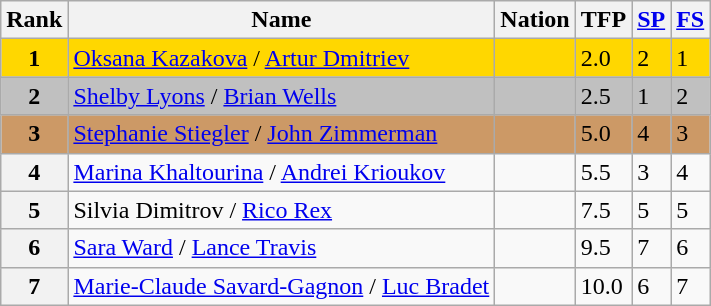<table class="wikitable sortable">
<tr>
<th>Rank</th>
<th>Name</th>
<th>Nation</th>
<th>TFP</th>
<th><a href='#'>SP</a></th>
<th><a href='#'>FS</a></th>
</tr>
<tr bgcolor="gold">
<td align="center"><strong>1</strong></td>
<td><a href='#'>Oksana Kazakova</a> / <a href='#'>Artur Dmitriev</a></td>
<td></td>
<td>2.0</td>
<td>2</td>
<td>1</td>
</tr>
<tr bgcolor="silver">
<td align="center"><strong>2</strong></td>
<td><a href='#'>Shelby Lyons</a> / <a href='#'>Brian Wells</a></td>
<td></td>
<td>2.5</td>
<td>1</td>
<td>2</td>
</tr>
<tr bgcolor="cc9966">
<td align="center"><strong>3</strong></td>
<td><a href='#'>Stephanie Stiegler</a> / <a href='#'>John Zimmerman</a></td>
<td></td>
<td>5.0</td>
<td>4</td>
<td>3</td>
</tr>
<tr>
<th>4</th>
<td><a href='#'>Marina Khaltourina</a> / <a href='#'>Andrei Krioukov</a></td>
<td></td>
<td>5.5</td>
<td>3</td>
<td>4</td>
</tr>
<tr>
<th>5</th>
<td>Silvia Dimitrov / <a href='#'>Rico Rex</a></td>
<td></td>
<td>7.5</td>
<td>5</td>
<td>5</td>
</tr>
<tr>
<th>6</th>
<td><a href='#'>Sara Ward</a> / <a href='#'>Lance Travis</a></td>
<td></td>
<td>9.5</td>
<td>7</td>
<td>6</td>
</tr>
<tr>
<th>7</th>
<td><a href='#'>Marie-Claude Savard-Gagnon</a> / <a href='#'>Luc Bradet</a></td>
<td></td>
<td>10.0</td>
<td>6</td>
<td>7</td>
</tr>
</table>
